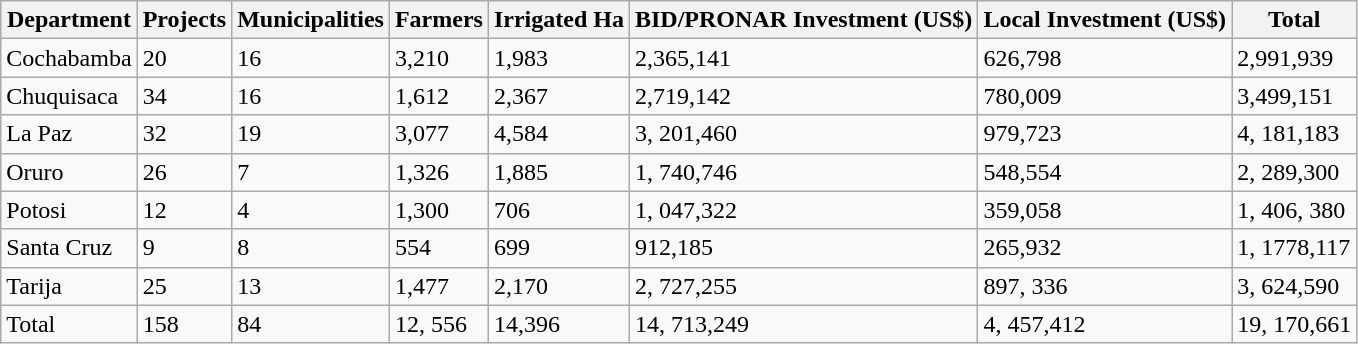<table class="wikitable">
<tr>
<th>Department</th>
<th>Projects</th>
<th>Municipalities</th>
<th>Farmers</th>
<th>Irrigated Ha</th>
<th>BID/PRONAR Investment (US$)</th>
<th>Local Investment (US$)</th>
<th>Total</th>
</tr>
<tr>
<td>Cochabamba</td>
<td>20</td>
<td>16</td>
<td>3,210</td>
<td>1,983</td>
<td>2,365,141</td>
<td>626,798</td>
<td>2,991,939</td>
</tr>
<tr>
<td>Chuquisaca</td>
<td>34</td>
<td>16</td>
<td>1,612</td>
<td>2,367</td>
<td>2,719,142</td>
<td>780,009</td>
<td>3,499,151</td>
</tr>
<tr>
<td>La Paz</td>
<td>32</td>
<td>19</td>
<td>3,077</td>
<td>4,584</td>
<td>3, 201,460</td>
<td>979,723</td>
<td>4, 181,183</td>
</tr>
<tr>
<td>Oruro</td>
<td>26</td>
<td>7</td>
<td>1,326</td>
<td>1,885</td>
<td>1, 740,746</td>
<td>548,554</td>
<td>2, 289,300</td>
</tr>
<tr>
<td>Potosi</td>
<td>12</td>
<td>4</td>
<td>1,300</td>
<td>706</td>
<td>1, 047,322</td>
<td>359,058</td>
<td>1, 406, 380</td>
</tr>
<tr>
<td>Santa Cruz</td>
<td>9</td>
<td>8</td>
<td>554</td>
<td>699</td>
<td>912,185</td>
<td>265,932</td>
<td>1, 1778,117</td>
</tr>
<tr>
<td>Tarija</td>
<td>25</td>
<td>13</td>
<td>1,477</td>
<td>2,170</td>
<td>2, 727,255</td>
<td>897, 336</td>
<td>3, 624,590</td>
</tr>
<tr>
<td>Total</td>
<td>158</td>
<td>84</td>
<td>12, 556</td>
<td>14,396</td>
<td>14, 713,249</td>
<td>4, 457,412</td>
<td>19, 170,661</td>
</tr>
</table>
